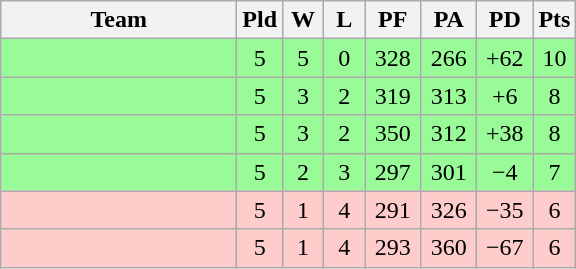<table class=wikitable>
<tr align=center>
<th width=150>Team</th>
<th width=20>Pld</th>
<th width=20>W</th>
<th width=20>L</th>
<th width=30>PF</th>
<th width=30>PA</th>
<th width=30>PD</th>
<th width=20>Pts</th>
</tr>
<tr align=center bgcolor="#98fb98">
<td align=left></td>
<td>5</td>
<td>5</td>
<td>0</td>
<td>328</td>
<td>266</td>
<td>+62</td>
<td>10</td>
</tr>
<tr align=center bgcolor="#98fb98">
<td align=left></td>
<td>5</td>
<td>3</td>
<td>2</td>
<td>319</td>
<td>313</td>
<td>+6</td>
<td>8</td>
</tr>
<tr align=center bgcolor="#98fb98">
<td align=left></td>
<td>5</td>
<td>3</td>
<td>2</td>
<td>350</td>
<td>312</td>
<td>+38</td>
<td>8</td>
</tr>
<tr align=center bgcolor="#98fb98">
<td align=left></td>
<td>5</td>
<td>2</td>
<td>3</td>
<td>297</td>
<td>301</td>
<td>−4</td>
<td>7</td>
</tr>
<tr align=center bgcolor=ffcccc>
<td align=left></td>
<td>5</td>
<td>1</td>
<td>4</td>
<td>291</td>
<td>326</td>
<td>−35</td>
<td>6</td>
</tr>
<tr align=center bgcolor=ffcccc>
<td align=left></td>
<td>5</td>
<td>1</td>
<td>4</td>
<td>293</td>
<td>360</td>
<td>−67</td>
<td>6</td>
</tr>
</table>
